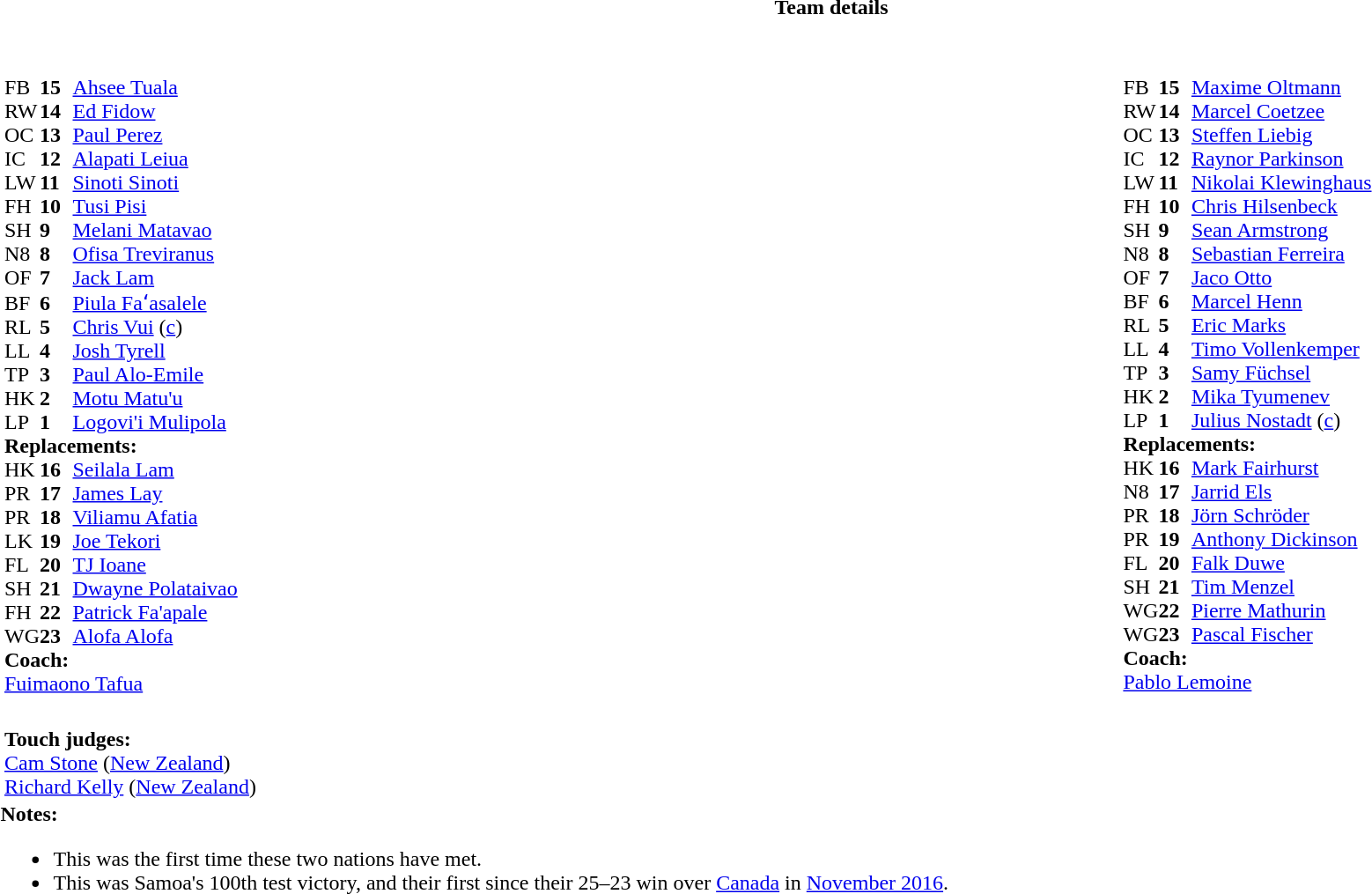<table border="0" width="100%" class="collapsible collapsed">
<tr>
<th>Team details</th>
</tr>
<tr>
<td><br><table width="100%">
<tr>
<td valign="top" width="50%"><br><table cellspacing="0" cellpadding="0">
<tr>
<th width="25"></th>
<th width="25"></th>
</tr>
<tr>
<td>FB</td>
<td><strong>15</strong></td>
<td><a href='#'>Ahsee Tuala</a></td>
<td></td>
<td></td>
</tr>
<tr>
<td>RW</td>
<td><strong>14</strong></td>
<td><a href='#'>Ed Fidow</a></td>
</tr>
<tr>
<td>OC</td>
<td><strong>13</strong></td>
<td><a href='#'>Paul Perez</a></td>
</tr>
<tr>
<td>IC</td>
<td><strong>12</strong></td>
<td><a href='#'>Alapati Leiua</a></td>
</tr>
<tr>
<td>LW</td>
<td><strong>11</strong></td>
<td><a href='#'>Sinoti Sinoti</a></td>
<td></td>
<td></td>
</tr>
<tr>
<td>FH</td>
<td><strong>10</strong></td>
<td><a href='#'>Tusi Pisi</a></td>
</tr>
<tr>
<td>SH</td>
<td><strong>9</strong></td>
<td><a href='#'>Melani Matavao</a></td>
<td></td>
<td></td>
</tr>
<tr>
<td>N8</td>
<td><strong>8</strong></td>
<td><a href='#'>Ofisa Treviranus</a></td>
<td></td>
<td></td>
</tr>
<tr>
<td>OF</td>
<td><strong>7</strong></td>
<td><a href='#'>Jack Lam</a></td>
</tr>
<tr>
<td>BF</td>
<td><strong>6</strong></td>
<td><a href='#'>Piula Faʻasalele</a></td>
<td></td>
<td></td>
</tr>
<tr>
<td>RL</td>
<td><strong>5</strong></td>
<td><a href='#'>Chris Vui</a> (<a href='#'>c</a>)</td>
</tr>
<tr>
<td>LL</td>
<td><strong>4</strong></td>
<td><a href='#'>Josh Tyrell</a></td>
</tr>
<tr>
<td>TP</td>
<td><strong>3</strong></td>
<td><a href='#'>Paul Alo-Emile</a></td>
<td></td>
<td></td>
</tr>
<tr>
<td>HK</td>
<td><strong>2</strong></td>
<td><a href='#'>Motu Matu'u</a></td>
<td></td>
<td colspan=2></td>
<td></td>
</tr>
<tr>
<td>LP</td>
<td><strong>1</strong></td>
<td><a href='#'>Logovi'i Mulipola</a></td>
<td></td>
<td></td>
</tr>
<tr>
<td colspan=3><strong>Replacements:</strong></td>
</tr>
<tr>
<td>HK</td>
<td><strong>16</strong></td>
<td><a href='#'>Seilala Lam</a></td>
<td></td>
<td></td>
<td></td>
<td></td>
</tr>
<tr>
<td>PR</td>
<td><strong>17</strong></td>
<td><a href='#'>James Lay</a></td>
<td></td>
<td></td>
</tr>
<tr>
<td>PR</td>
<td><strong>18</strong></td>
<td><a href='#'>Viliamu Afatia</a></td>
<td></td>
<td></td>
</tr>
<tr>
<td>LK</td>
<td><strong>19</strong></td>
<td><a href='#'>Joe Tekori</a></td>
<td></td>
<td></td>
</tr>
<tr>
<td>FL</td>
<td><strong>20</strong></td>
<td><a href='#'>TJ Ioane</a></td>
<td></td>
<td></td>
</tr>
<tr>
<td>SH</td>
<td><strong>21</strong></td>
<td><a href='#'>Dwayne Polataivao</a></td>
<td></td>
<td></td>
</tr>
<tr>
<td>FH</td>
<td><strong>22</strong></td>
<td><a href='#'>Patrick Fa'apale</a></td>
<td></td>
<td></td>
</tr>
<tr>
<td>WG</td>
<td><strong>23</strong></td>
<td><a href='#'>Alofa Alofa</a></td>
<td></td>
<td></td>
</tr>
<tr>
<td colspan=3><strong>Coach:</strong></td>
</tr>
<tr>
<td colspan="4"> <a href='#'>Fuimaono Tafua</a></td>
</tr>
</table>
</td>
<td style="vertical-align:top"></td>
<td style="vertical-align:top; width:50%"><br><table cellspacing="0" cellpadding="0" style="margin:auto">
<tr>
<th width="25"></th>
<th width="25"></th>
</tr>
<tr>
<td>FB</td>
<td><strong>15</strong></td>
<td><a href='#'>Maxime Oltmann</a></td>
</tr>
<tr>
<td>RW</td>
<td><strong>14</strong></td>
<td><a href='#'>Marcel Coetzee</a></td>
</tr>
<tr>
<td>OC</td>
<td><strong>13</strong></td>
<td><a href='#'>Steffen Liebig</a></td>
<td></td>
<td></td>
</tr>
<tr>
<td>IC</td>
<td><strong>12</strong></td>
<td><a href='#'>Raynor Parkinson</a></td>
</tr>
<tr>
<td>LW</td>
<td><strong>11</strong></td>
<td><a href='#'>Nikolai Klewinghaus</a></td>
<td></td>
<td></td>
</tr>
<tr>
<td>FH</td>
<td><strong>10</strong></td>
<td><a href='#'>Chris Hilsenbeck</a></td>
</tr>
<tr>
<td>SH</td>
<td><strong>9</strong></td>
<td><a href='#'>Sean Armstrong</a></td>
<td></td>
<td></td>
<td></td>
<td></td>
</tr>
<tr>
<td>N8</td>
<td><strong>8</strong></td>
<td><a href='#'>Sebastian Ferreira</a></td>
</tr>
<tr>
<td>OF</td>
<td><strong>7</strong></td>
<td><a href='#'>Jaco Otto</a></td>
<td></td>
<td></td>
</tr>
<tr>
<td>BF</td>
<td><strong>6</strong></td>
<td><a href='#'>Marcel Henn</a></td>
</tr>
<tr>
<td>RL</td>
<td><strong>5</strong></td>
<td><a href='#'>Eric Marks</a></td>
</tr>
<tr>
<td>LL</td>
<td><strong>4</strong></td>
<td><a href='#'>Timo Vollenkemper</a></td>
<td></td>
<td></td>
</tr>
<tr>
<td>TP</td>
<td><strong>3</strong></td>
<td><a href='#'>Samy Füchsel</a></td>
<td></td>
<td></td>
</tr>
<tr>
<td>HK</td>
<td><strong>2</strong></td>
<td><a href='#'>Mika Tyumenev</a></td>
<td></td>
<td></td>
</tr>
<tr>
<td>LP</td>
<td><strong>1</strong></td>
<td><a href='#'>Julius Nostadt</a> (<a href='#'>c</a>)</td>
<td></td>
<td></td>
</tr>
<tr>
<td colspan=3><strong>Replacements:</strong></td>
</tr>
<tr>
<td>HK</td>
<td><strong>16</strong></td>
<td><a href='#'>Mark Fairhurst</a></td>
<td></td>
<td></td>
</tr>
<tr>
<td>N8</td>
<td><strong>17</strong></td>
<td><a href='#'>Jarrid Els</a></td>
<td></td>
<td></td>
</tr>
<tr>
<td>PR</td>
<td><strong>18</strong></td>
<td><a href='#'>Jörn Schröder</a></td>
<td></td>
<td></td>
</tr>
<tr>
<td>PR</td>
<td><strong>19</strong></td>
<td><a href='#'>Anthony Dickinson</a></td>
<td></td>
<td></td>
</tr>
<tr>
<td>FL</td>
<td><strong>20</strong></td>
<td><a href='#'>Falk Duwe</a></td>
<td></td>
<td></td>
</tr>
<tr>
<td>SH</td>
<td><strong>21</strong></td>
<td><a href='#'>Tim Menzel</a></td>
<td></td>
<td></td>
<td></td>
<td></td>
</tr>
<tr>
<td>WG</td>
<td><strong>22</strong></td>
<td><a href='#'>Pierre Mathurin</a></td>
<td></td>
<td></td>
</tr>
<tr>
<td>WG</td>
<td><strong>23</strong></td>
<td><a href='#'>Pascal Fischer</a></td>
<td></td>
<td></td>
</tr>
<tr>
<td colspan=3><strong>Coach:</strong></td>
</tr>
<tr>
<td colspan="4"> <a href='#'>Pablo Lemoine</a></td>
</tr>
</table>
</td>
</tr>
</table>
<table style="width:100%">
<tr>
<td><br><strong>Touch judges:</strong>
<br><a href='#'>Cam Stone</a> (<a href='#'>New Zealand</a>)
<br><a href='#'>Richard Kelly</a> (<a href='#'>New Zealand</a>)</td>
</tr>
</table>
<strong>Notes:</strong><ul><li>This was the first time these two nations have met.</li><li>This was Samoa's 100th test victory, and their first since their 25–23 win over <a href='#'>Canada</a> in <a href='#'>November 2016</a>.</li></ul></td>
</tr>
</table>
